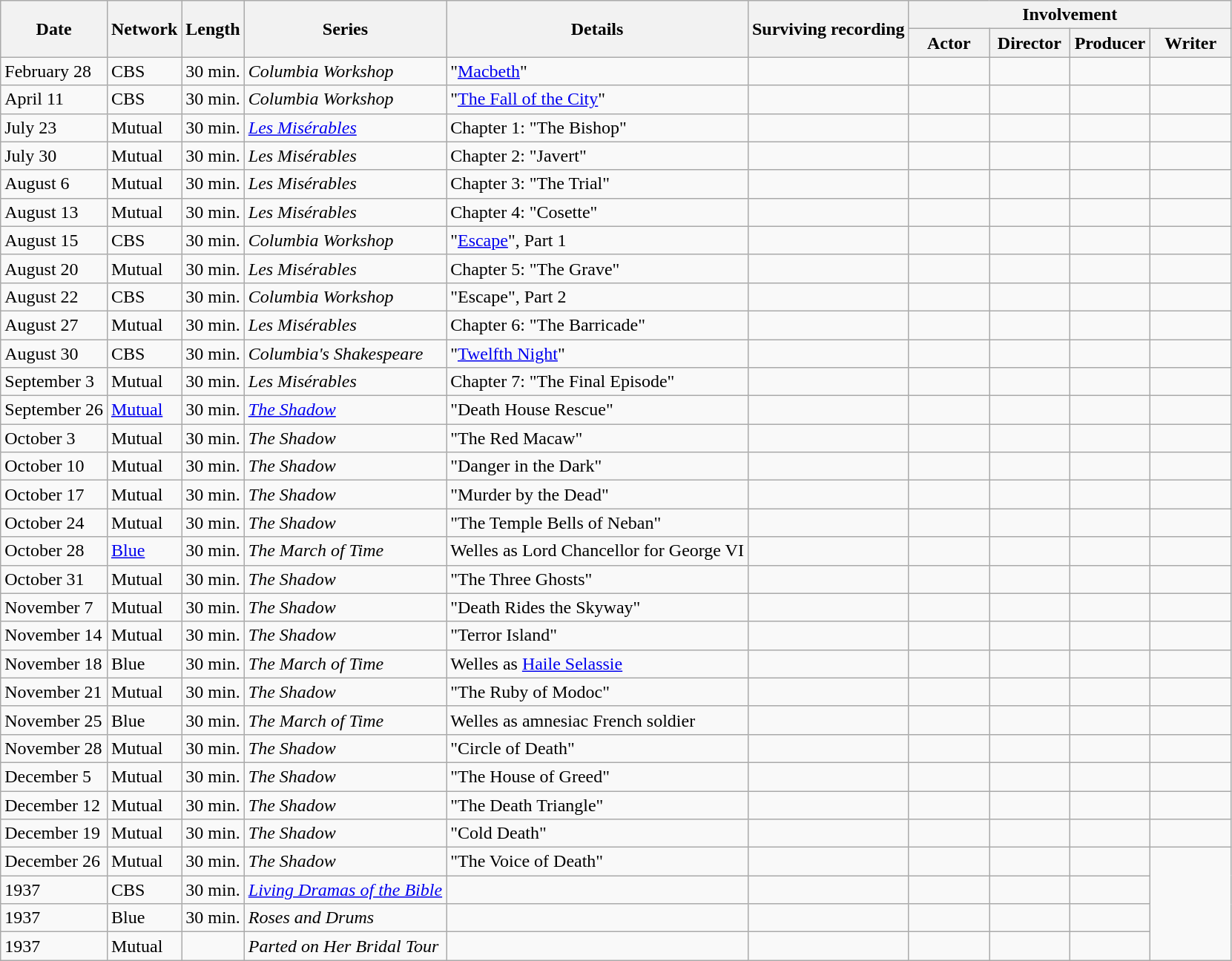<table class="wikitable">
<tr>
<th rowspan="2" style="width:33px;">Date</th>
<th rowspan="2">Network</th>
<th rowspan="2">Length</th>
<th rowspan="2">Series</th>
<th rowspan="2">Details</th>
<th rowspan="2">Surviving recording</th>
<th colspan="4">Involvement</th>
</tr>
<tr>
<th width=65>Actor</th>
<th width=65>Director</th>
<th width=65>Producer</th>
<th width=65>Writer</th>
</tr>
<tr style="text-align:center;">
<td style="text-align:left;">February 28</td>
<td style="text-align:left;">CBS</td>
<td style="text-align:left;">30 min.</td>
<td style="text-align:left;"><em>Columbia Workshop</em></td>
<td style="text-align:left;">"<a href='#'>Macbeth</a>"</td>
<td></td>
<td></td>
<td></td>
<td></td>
<td></td>
</tr>
<tr style="text-align:center;">
<td style="text-align:left;">April 11</td>
<td style="text-align:left;">CBS</td>
<td style="text-align:left;">30 min.</td>
<td style="text-align:left;"><em>Columbia Workshop</em></td>
<td style="text-align:left;">"<a href='#'>The Fall of the City</a>" </td>
<td></td>
<td></td>
<td></td>
<td></td>
<td></td>
</tr>
<tr style="text-align:center;">
<td style="text-align:left;">July 23</td>
<td style="text-align:left;">Mutual</td>
<td style="text-align:left;">30 min.</td>
<td style="text-align:left;"><em><a href='#'>Les Misérables</a></em></td>
<td style="text-align:left;">Chapter 1: "The Bishop" </td>
<td></td>
<td></td>
<td></td>
<td></td>
<td></td>
</tr>
<tr style="text-align:center;">
<td style="text-align:left;">July 30</td>
<td style="text-align:left;">Mutual</td>
<td style="text-align:left;">30 min.</td>
<td style="text-align:left;"><em>Les Misérables</em></td>
<td style="text-align:left;">Chapter 2: "Javert" </td>
<td></td>
<td></td>
<td></td>
<td></td>
<td></td>
</tr>
<tr style="text-align:center;">
<td style="text-align:left;">August 6</td>
<td style="text-align:left;">Mutual</td>
<td style="text-align:left;">30 min.</td>
<td style="text-align:left;"><em>Les Misérables</em></td>
<td style="text-align:left;">Chapter 3: "The Trial" </td>
<td></td>
<td></td>
<td></td>
<td></td>
<td></td>
</tr>
<tr style="text-align:center;">
<td style="text-align:left;">August 13</td>
<td style="text-align:left;">Mutual</td>
<td style="text-align:left;">30 min.</td>
<td style="text-align:left;"><em>Les Misérables</em></td>
<td style="text-align:left;">Chapter 4: "Cosette" </td>
<td></td>
<td></td>
<td></td>
<td></td>
<td></td>
</tr>
<tr style="text-align:center;">
<td style="text-align:left;">August 15</td>
<td style="text-align:left;">CBS</td>
<td style="text-align:left;">30 min.</td>
<td style="text-align:left;"><em>Columbia Workshop</em></td>
<td style="text-align:left;">"<a href='#'>Escape</a>", Part 1 </td>
<td></td>
<td></td>
<td></td>
<td></td>
<td></td>
</tr>
<tr style="text-align:center;">
<td style="text-align:left;">August 20</td>
<td style="text-align:left;">Mutual</td>
<td style="text-align:left;">30 min.</td>
<td style="text-align:left;"><em>Les Misérables</em></td>
<td style="text-align:left;">Chapter 5: "The Grave" </td>
<td></td>
<td></td>
<td></td>
<td></td>
<td></td>
</tr>
<tr style="text-align:center;">
<td style="text-align:left;">August 22</td>
<td style="text-align:left;">CBS</td>
<td style="text-align:left;">30 min.</td>
<td style="text-align:left;"><em>Columbia Workshop</em></td>
<td style="text-align:left;">"Escape", Part 2</td>
<td></td>
<td></td>
<td></td>
<td></td>
<td></td>
</tr>
<tr style="text-align:center;">
<td style="text-align:left;">August 27</td>
<td style="text-align:left;">Mutual</td>
<td style="text-align:left;">30 min.</td>
<td style="text-align:left;"><em>Les Misérables</em></td>
<td style="text-align:left;">Chapter 6: "The Barricade" </td>
<td></td>
<td></td>
<td></td>
<td></td>
<td></td>
</tr>
<tr style="text-align:center;">
<td style="text-align:left;">August 30</td>
<td style="text-align:left;">CBS</td>
<td style="text-align:left;">30 min.</td>
<td style="text-align:left;"><em>Columbia's Shakespeare</em></td>
<td style="text-align:left;">"<a href='#'>Twelfth Night</a>" </td>
<td></td>
<td></td>
<td></td>
<td></td>
<td></td>
</tr>
<tr style="text-align:center;">
<td style="text-align:left;">September 3</td>
<td style="text-align:left;">Mutual</td>
<td style="text-align:left;">30 min.</td>
<td style="text-align:left;"><em>Les Misérables</em></td>
<td style="text-align:left;">Chapter 7: "The Final Episode" </td>
<td></td>
<td></td>
<td></td>
<td></td>
<td></td>
</tr>
<tr style="text-align:center;">
<td style="text-align:left;">September 26</td>
<td style="text-align:left;"><a href='#'>Mutual</a></td>
<td style="text-align:left;">30 min.</td>
<td style="text-align:left;"><em><a href='#'>The Shadow</a></em></td>
<td style="text-align:left;">"Death House Rescue" </td>
<td></td>
<td></td>
<td></td>
<td></td>
<td></td>
</tr>
<tr style="text-align:center;">
<td style="text-align:left;">October 3</td>
<td style="text-align:left;">Mutual</td>
<td style="text-align:left;">30 min.</td>
<td style="text-align:left;"><em>The Shadow</em></td>
<td style="text-align:left;">"The Red Macaw"</td>
<td></td>
<td></td>
<td></td>
<td></td>
<td></td>
</tr>
<tr style="text-align:center;">
<td style="text-align:left;">October 10</td>
<td style="text-align:left;">Mutual</td>
<td style="text-align:left;">30 min.</td>
<td style="text-align:left;"><em>The Shadow</em></td>
<td style="text-align:left;">"Danger in the Dark"</td>
<td></td>
<td></td>
<td></td>
<td></td>
<td></td>
</tr>
<tr style="text-align:center;">
<td style="text-align:left;">October 17</td>
<td style="text-align:left;">Mutual</td>
<td style="text-align:left;">30 min.</td>
<td style="text-align:left;"><em>The Shadow</em></td>
<td style="text-align:left;">"Murder by the Dead"</td>
<td></td>
<td></td>
<td></td>
<td></td>
<td></td>
</tr>
<tr style="text-align:center;">
<td style="text-align:left;">October 24</td>
<td style="text-align:left;">Mutual</td>
<td style="text-align:left;">30 min.</td>
<td style="text-align:left;"><em>The Shadow</em></td>
<td style="text-align:left;">"The Temple Bells of Neban" </td>
<td></td>
<td></td>
<td></td>
<td></td>
<td></td>
</tr>
<tr style="text-align:center;">
<td style="text-align:left;">October 28</td>
<td style="text-align:left;"><a href='#'>Blue</a></td>
<td style="text-align:left;">30 min.</td>
<td style="text-align:left;"><em>The March of Time</em></td>
<td style="text-align:left;">Welles as Lord Chancellor for George VI</td>
<td></td>
<td></td>
<td></td>
<td></td>
</tr>
<tr style="text-align:center;">
<td style="text-align:left;">October 31</td>
<td style="text-align:left;">Mutual</td>
<td style="text-align:left;">30 min.</td>
<td style="text-align:left;"><em>The Shadow</em></td>
<td style="text-align:left;">"The Three Ghosts" </td>
<td></td>
<td></td>
<td></td>
<td></td>
<td></td>
</tr>
<tr style="text-align:center;">
<td style="text-align:left;">November 7</td>
<td style="text-align:left;">Mutual</td>
<td style="text-align:left;">30 min.</td>
<td style="text-align:left;"><em>The Shadow</em></td>
<td style="text-align:left;">"Death Rides the Skyway"</td>
<td></td>
<td></td>
<td></td>
<td></td>
<td></td>
</tr>
<tr style="text-align:center;">
<td style="text-align:left;">November 14</td>
<td style="text-align:left;">Mutual</td>
<td style="text-align:left;">30 min.</td>
<td style="text-align:left;"><em>The Shadow</em></td>
<td style="text-align:left;">"Terror Island"</td>
<td></td>
<td></td>
<td></td>
<td></td>
<td></td>
</tr>
<tr style="text-align:center;">
<td style="text-align:left;">November 18</td>
<td style="text-align:left;">Blue</td>
<td style="text-align:left;">30 min.</td>
<td style="text-align:left;"><em>The March of Time</em></td>
<td style="text-align:left;">Welles as <a href='#'>Haile Selassie</a></td>
<td></td>
<td></td>
<td></td>
<td></td>
</tr>
<tr style="text-align:center;">
<td style="text-align:left;">November 21</td>
<td style="text-align:left;">Mutual</td>
<td style="text-align:left;">30 min.</td>
<td style="text-align:left;"><em>The Shadow</em></td>
<td style="text-align:left;">"The Ruby of Modoc"</td>
<td></td>
<td></td>
<td></td>
<td></td>
<td></td>
</tr>
<tr style="text-align:center;">
<td style="text-align:left;">November 25</td>
<td style="text-align:left;">Blue</td>
<td style="text-align:left;">30 min.</td>
<td style="text-align:left;"><em>The March of Time</em></td>
<td style="text-align:left;">Welles as amnesiac French soldier</td>
<td></td>
<td></td>
<td></td>
<td></td>
</tr>
<tr style="text-align:center;">
<td style="text-align:left;">November 28</td>
<td style="text-align:left;">Mutual</td>
<td style="text-align:left;">30 min.</td>
<td style="text-align:left;"><em>The Shadow</em></td>
<td style="text-align:left;">"Circle of Death" </td>
<td></td>
<td></td>
<td></td>
<td></td>
<td></td>
</tr>
<tr style="text-align:center;">
<td style="text-align:left;">December 5</td>
<td style="text-align:left;">Mutual</td>
<td style="text-align:left;">30 min.</td>
<td style="text-align:left;"><em>The Shadow</em></td>
<td style="text-align:left;">"The House of Greed"</td>
<td></td>
<td></td>
<td></td>
<td></td>
<td></td>
</tr>
<tr style="text-align:center;">
<td style="text-align:left;">December 12</td>
<td style="text-align:left;">Mutual</td>
<td style="text-align:left;">30 min.</td>
<td style="text-align:left;"><em>The Shadow</em></td>
<td style="text-align:left;">"The Death Triangle" </td>
<td></td>
<td></td>
<td></td>
<td></td>
<td></td>
</tr>
<tr style="text-align:center;">
<td style="text-align:left;">December 19</td>
<td style="text-align:left;">Mutual</td>
<td style="text-align:left;">30 min.</td>
<td style="text-align:left;"><em>The Shadow</em></td>
<td style="text-align:left;">"Cold Death"</td>
<td></td>
<td></td>
<td></td>
<td></td>
<td></td>
</tr>
<tr style="text-align:center;">
<td style="text-align:left;">December 26</td>
<td style="text-align:left;">Mutual</td>
<td style="text-align:left;">30 min.</td>
<td style="text-align:left;"><em>The Shadow</em></td>
<td style="text-align:left;">"The Voice of Death"</td>
<td></td>
<td></td>
<td></td>
<td></td>
</tr>
<tr style="text-align:center;">
<td style="text-align:left;">1937</td>
<td style="text-align:left;">CBS</td>
<td style="text-align:left;">30 min.</td>
<td style="text-align:left;"><em><a href='#'>Living Dramas of the Bible</a></em></td>
<td style="text-align:left;"> </td>
<td></td>
<td></td>
<td></td>
<td></td>
</tr>
<tr style="text-align:center;">
<td style="text-align:left;">1937</td>
<td style="text-align:left;">Blue</td>
<td style="text-align:left;">30 min.</td>
<td style="text-align:left;"><em>Roses and Drums</em></td>
<td style="text-align:left;"> </td>
<td></td>
<td></td>
<td></td>
<td></td>
</tr>
<tr style="text-align:center;">
<td style="text-align:left;">1937</td>
<td style="text-align:left;">Mutual</td>
<td style="text-align:left;"></td>
<td style="text-align:left;"><em>Parted on Her Bridal Tour</em></td>
<td style="text-align:left;"> </td>
<td></td>
<td></td>
<td></td>
<td></td>
</tr>
</table>
